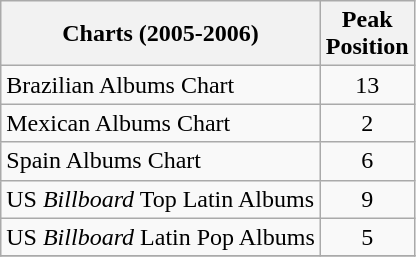<table class="wikitable sortable">
<tr>
<th>Charts (2005-2006)</th>
<th>Peak<br>Position</th>
</tr>
<tr>
<td>Brazilian Albums Chart</td>
<td align="center">13</td>
</tr>
<tr>
<td>Mexican Albums Chart</td>
<td align="center">2</td>
</tr>
<tr>
<td>Spain Albums Chart</td>
<td align="center">6</td>
</tr>
<tr>
<td>US <em>Billboard</em> Top Latin Albums</td>
<td align="center">9</td>
</tr>
<tr>
<td>US <em>Billboard</em> Latin Pop Albums</td>
<td align="center">5</td>
</tr>
<tr>
</tr>
</table>
